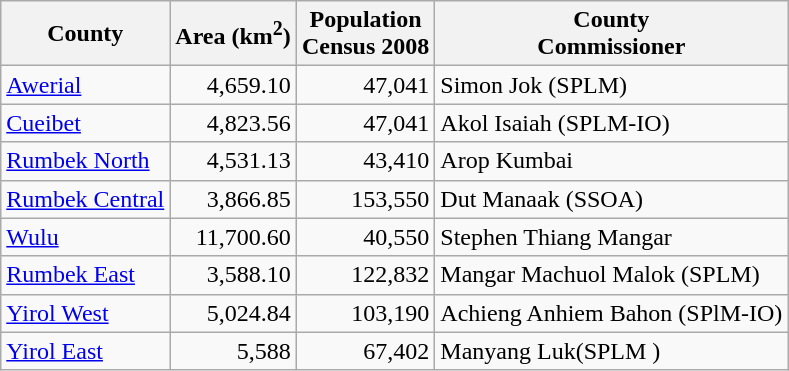<table class="sortable wikitable">
<tr>
<th>County</th>
<th>Area (km<sup>2</sup>)</th>
<th>Population<br>Census 2008</th>
<th>County <br>Commissioner</th>
</tr>
<tr>
<td><a href='#'>Awerial</a></td>
<td align="right">4,659.10</td>
<td align="right">47,041</td>
<td>Simon Jok (SPLM)</td>
</tr>
<tr>
<td><a href='#'>Cueibet</a></td>
<td align="right">4,823.56</td>
<td align="right">47,041</td>
<td>Akol Isaiah  (SPLM-IO)</td>
</tr>
<tr>
<td><a href='#'>Rumbek North</a></td>
<td align="right">4,531.13</td>
<td align="right">43,410</td>
<td>Arop Kumbai</td>
</tr>
<tr>
<td><a href='#'>Rumbek Central</a></td>
<td align="right">3,866.85</td>
<td align="right">153,550</td>
<td>Dut Manaak (SSOA)</td>
</tr>
<tr>
<td><a href='#'>Wulu</a></td>
<td align="right">11,700.60</td>
<td align="right">40,550</td>
<td>Stephen Thiang Mangar</td>
</tr>
<tr>
<td><a href='#'>Rumbek East</a></td>
<td align="right">3,588.10</td>
<td align="right">122,832</td>
<td>Mangar Machuol Malok (SPLM)</td>
</tr>
<tr>
<td><a href='#'>Yirol West</a></td>
<td align="right">5,024.84</td>
<td align="right">103,190</td>
<td>Achieng Anhiem Bahon (SPlM-IO)</td>
</tr>
<tr>
<td><a href='#'>Yirol East</a></td>
<td align="right">5,588</td>
<td align="right">67,402</td>
<td>Manyang Luk(SPLM )</td>
</tr>
</table>
